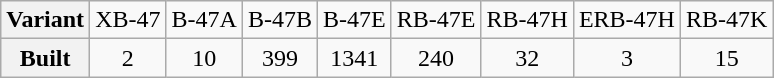<table class=wikitable style="text-align:center">
<tr>
<th>Variant</th>
<td>XB-47</td>
<td>B-47A</td>
<td>B-47B</td>
<td>B-47E</td>
<td>RB-47E</td>
<td>RB-47H</td>
<td>ERB-47H</td>
<td>RB-47K</td>
</tr>
<tr>
<th>Built</th>
<td>2</td>
<td>10</td>
<td>399</td>
<td>1341</td>
<td>240</td>
<td>32</td>
<td>3</td>
<td>15</td>
</tr>
</table>
